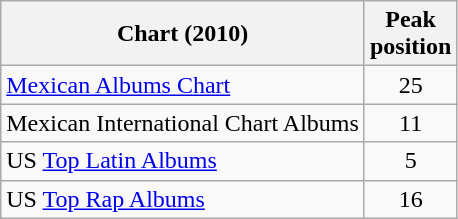<table class="wikitable sortable">
<tr>
<th align="left">Chart (2010)</th>
<th align="left">Peak<br>position</th>
</tr>
<tr>
<td><a href='#'>Mexican Albums Chart</a></td>
<td style="text-align:center;">25</td>
</tr>
<tr>
<td>Mexican International Chart Albums</td>
<td style="text-align:center;">11</td>
</tr>
<tr>
<td>US <a href='#'>Top Latin Albums</a></td>
<td style="text-align:center;">5</td>
</tr>
<tr>
<td>US <a href='#'>Top Rap Albums</a></td>
<td style="text-align:center;">16</td>
</tr>
</table>
